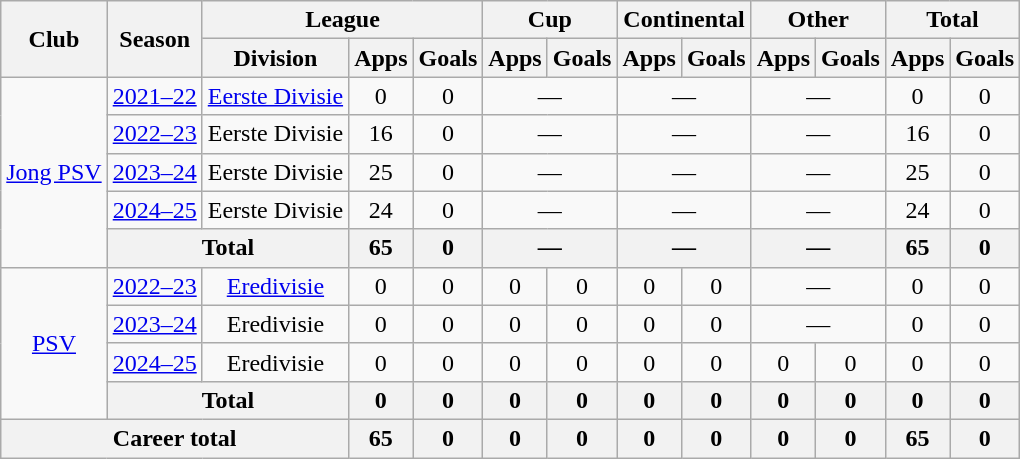<table class="wikitable" Style="text-align: center">
<tr>
<th rowspan="2">Club</th>
<th rowspan="2">Season</th>
<th colspan="3">League</th>
<th colspan="2">Cup</th>
<th colspan="2">Continental</th>
<th colspan="2">Other</th>
<th colspan="2">Total</th>
</tr>
<tr>
<th>Division</th>
<th>Apps</th>
<th>Goals</th>
<th>Apps</th>
<th>Goals</th>
<th>Apps</th>
<th>Goals</th>
<th>Apps</th>
<th>Goals</th>
<th>Apps</th>
<th>Goals</th>
</tr>
<tr>
<td rowspan="5"><a href='#'>Jong PSV</a></td>
<td><a href='#'>2021–22</a></td>
<td><a href='#'>Eerste Divisie</a></td>
<td>0</td>
<td>0</td>
<td colspan="2">—</td>
<td colspan="2">—</td>
<td colspan="2">—</td>
<td>0</td>
<td>0</td>
</tr>
<tr>
<td><a href='#'>2022–23</a></td>
<td>Eerste Divisie</td>
<td>16</td>
<td>0</td>
<td colspan="2">—</td>
<td colspan="2">—</td>
<td colspan="2">—</td>
<td>16</td>
<td>0</td>
</tr>
<tr>
<td><a href='#'>2023–24</a></td>
<td>Eerste Divisie</td>
<td>25</td>
<td>0</td>
<td colspan="2">—</td>
<td colspan="2">—</td>
<td colspan="2">—</td>
<td>25</td>
<td>0</td>
</tr>
<tr>
<td><a href='#'>2024–25</a></td>
<td>Eerste Divisie</td>
<td>24</td>
<td>0</td>
<td colspan="2">—</td>
<td colspan="2">—</td>
<td colspan="2">—</td>
<td>24</td>
<td>0</td>
</tr>
<tr>
<th colspan="2">Total</th>
<th>65</th>
<th>0</th>
<th colspan="2">—</th>
<th colspan="2">—</th>
<th colspan="2">—</th>
<th>65</th>
<th>0</th>
</tr>
<tr>
<td rowspan="4"><a href='#'>PSV</a></td>
<td><a href='#'>2022–23</a></td>
<td><a href='#'>Eredivisie</a></td>
<td>0</td>
<td>0</td>
<td>0</td>
<td>0</td>
<td>0</td>
<td>0</td>
<td colspan="2">—</td>
<td>0</td>
<td>0</td>
</tr>
<tr>
<td><a href='#'>2023–24</a></td>
<td>Eredivisie</td>
<td>0</td>
<td>0</td>
<td>0</td>
<td>0</td>
<td>0</td>
<td>0</td>
<td colspan="2">—</td>
<td>0</td>
<td>0</td>
</tr>
<tr>
<td><a href='#'>2024–25</a></td>
<td>Eredivisie</td>
<td>0</td>
<td>0</td>
<td>0</td>
<td>0</td>
<td>0</td>
<td>0</td>
<td>0</td>
<td>0</td>
<td>0</td>
<td>0</td>
</tr>
<tr>
<th colspan="2">Total</th>
<th>0</th>
<th>0</th>
<th>0</th>
<th>0</th>
<th>0</th>
<th>0</th>
<th>0</th>
<th>0</th>
<th>0</th>
<th>0</th>
</tr>
<tr>
<th colspan="3">Career total</th>
<th>65</th>
<th>0</th>
<th>0</th>
<th>0</th>
<th>0</th>
<th>0</th>
<th>0</th>
<th>0</th>
<th>65</th>
<th>0</th>
</tr>
</table>
